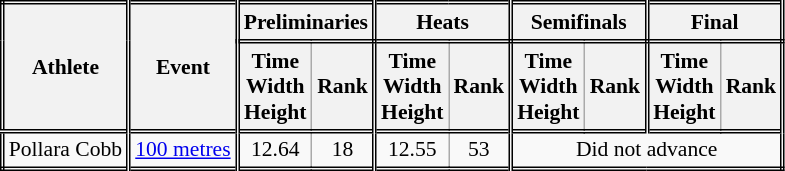<table class=wikitable style="font-size:90%; border: double;">
<tr>
<th rowspan="2" style="border-right:double">Athlete</th>
<th rowspan="2" style="border-right:double">Event</th>
<th colspan="2" style="border-right:double; border-bottom:double;">Preliminaries</th>
<th colspan="2" style="border-right:double; border-bottom:double;">Heats</th>
<th colspan="2" style="border-right:double; border-bottom:double;">Semifinals</th>
<th colspan="2" style="border-right:double; border-bottom:double;">Final</th>
</tr>
<tr>
<th>Time<br>Width<br>Height</th>
<th style="border-right:double">Rank</th>
<th>Time<br>Width<br>Height</th>
<th style="border-right:double">Rank</th>
<th>Time<br>Width<br>Height</th>
<th style="border-right:double">Rank</th>
<th>Time<br>Width<br>Height</th>
<th style="border-right:double">Rank</th>
</tr>
<tr style="border-top: double;">
<td style="border-right:double">Pollara Cobb</td>
<td style="border-right:double"><a href='#'>100 metres</a></td>
<td align=center>12.64 </td>
<td align=center style="border-right:double">18</td>
<td align=center>12.55 </td>
<td align=center style="border-right:double">53</td>
<td colspan="4" align=center>Did not advance</td>
</tr>
</table>
